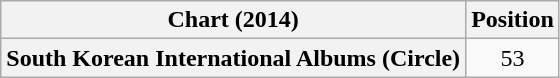<table class="wikitable plainrowheaders">
<tr>
<th>Chart (2014)</th>
<th>Position</th>
</tr>
<tr>
<th scope="row">South Korean International Albums (Circle)</th>
<td align="center">53</td>
</tr>
</table>
